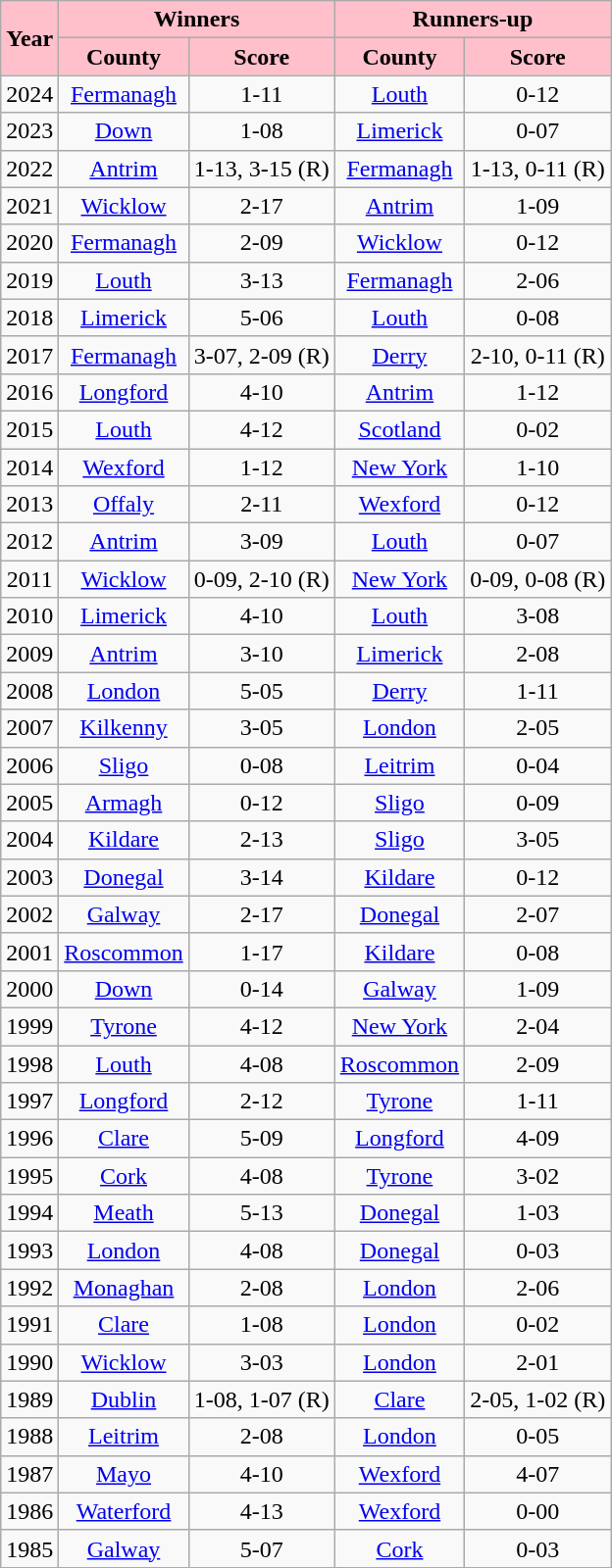<table class="wikitable" style="text-align:center;">
<tr>
<th rowspan="2" style="background:pink;"><strong>Year</strong></th>
<th colspan="2" style="background:pink;"><strong>Winners</strong></th>
<th colspan="2" style="background:pink;"><strong>Runners-up</strong></th>
</tr>
<tr>
<th style="background:pink;"><strong>County</strong></th>
<th style="background:pink;"><strong>Score</strong></th>
<th style="background:pink;"><strong>County</strong></th>
<th style="background:pink;"><strong>Score</strong></th>
</tr>
<tr>
<td>2024</td>
<td><a href='#'>Fermanagh</a></td>
<td>1-11</td>
<td><a href='#'>Louth</a></td>
<td>0-12</td>
</tr>
<tr>
<td>2023</td>
<td><a href='#'>Down</a></td>
<td>1-08</td>
<td><a href='#'>Limerick</a></td>
<td>0-07</td>
</tr>
<tr>
<td>2022</td>
<td><a href='#'>Antrim</a></td>
<td>1-13, 3-15 (R)</td>
<td><a href='#'>Fermanagh</a></td>
<td>1-13, 0-11 (R)</td>
</tr>
<tr>
<td>2021</td>
<td><a href='#'>Wicklow</a></td>
<td>2-17</td>
<td><a href='#'>Antrim</a></td>
<td>1-09</td>
</tr>
<tr>
<td>2020</td>
<td><a href='#'>Fermanagh</a></td>
<td>2-09</td>
<td><a href='#'>Wicklow</a></td>
<td>0-12</td>
</tr>
<tr>
<td>2019</td>
<td><a href='#'>Louth</a></td>
<td>3-13</td>
<td><a href='#'>Fermanagh</a></td>
<td>2-06</td>
</tr>
<tr>
<td>2018</td>
<td><a href='#'>Limerick</a></td>
<td>5-06</td>
<td><a href='#'>Louth</a></td>
<td>0-08</td>
</tr>
<tr>
<td>2017</td>
<td><a href='#'>Fermanagh</a></td>
<td>3-07, 2-09 (R)</td>
<td><a href='#'>Derry</a></td>
<td>2-10, 0-11 (R)</td>
</tr>
<tr>
<td>2016</td>
<td><a href='#'>Longford</a></td>
<td>4-10</td>
<td><a href='#'>Antrim</a></td>
<td>1-12</td>
</tr>
<tr>
<td>2015</td>
<td><a href='#'>Louth</a></td>
<td>4-12</td>
<td><a href='#'>Scotland</a></td>
<td>0-02</td>
</tr>
<tr>
<td>2014</td>
<td><a href='#'>Wexford</a></td>
<td>1-12</td>
<td><a href='#'>New York</a></td>
<td>1-10</td>
</tr>
<tr>
<td>2013 </td>
<td><a href='#'>Offaly</a></td>
<td>2-11</td>
<td><a href='#'>Wexford</a></td>
<td>0-12</td>
</tr>
<tr>
<td>2012 </td>
<td><a href='#'>Antrim</a></td>
<td>3-09</td>
<td><a href='#'>Louth</a></td>
<td>0-07</td>
</tr>
<tr>
<td>2011</td>
<td><a href='#'>Wicklow</a></td>
<td>0-09, 2-10 (R)</td>
<td><a href='#'>New York</a></td>
<td>0-09, 0-08 (R)</td>
</tr>
<tr>
<td>2010 </td>
<td><a href='#'>Limerick</a></td>
<td>4-10</td>
<td><a href='#'>Louth</a></td>
<td>3-08</td>
</tr>
<tr>
<td>2009 </td>
<td><a href='#'>Antrim</a></td>
<td>3-10</td>
<td><a href='#'>Limerick</a></td>
<td>2-08</td>
</tr>
<tr>
<td>2008 </td>
<td><a href='#'>London</a></td>
<td>5-05</td>
<td><a href='#'>Derry</a></td>
<td>1-11</td>
</tr>
<tr>
<td>2007 </td>
<td><a href='#'>Kilkenny</a></td>
<td>3-05</td>
<td><a href='#'>London</a></td>
<td>2-05</td>
</tr>
<tr>
<td>2006 </td>
<td><a href='#'>Sligo</a></td>
<td>0-08</td>
<td><a href='#'>Leitrim</a></td>
<td>0-04</td>
</tr>
<tr>
<td>2005 </td>
<td><a href='#'>Armagh</a></td>
<td>0-12</td>
<td><a href='#'>Sligo</a></td>
<td>0-09</td>
</tr>
<tr>
<td>2004 </td>
<td><a href='#'>Kildare</a></td>
<td>2-13</td>
<td><a href='#'>Sligo</a></td>
<td>3-05</td>
</tr>
<tr>
<td>2003 </td>
<td><a href='#'>Donegal</a></td>
<td>3-14</td>
<td><a href='#'>Kildare</a></td>
<td>0-12</td>
</tr>
<tr>
<td>2002 </td>
<td><a href='#'>Galway</a></td>
<td>2-17</td>
<td><a href='#'>Donegal</a></td>
<td>2-07</td>
</tr>
<tr>
<td>2001 </td>
<td><a href='#'>Roscommon</a></td>
<td>1-17</td>
<td><a href='#'>Kildare</a></td>
<td>0-08</td>
</tr>
<tr>
<td>2000 </td>
<td><a href='#'>Down</a></td>
<td>0-14</td>
<td><a href='#'>Galway</a></td>
<td>1-09</td>
</tr>
<tr>
<td>1999 </td>
<td><a href='#'>Tyrone</a></td>
<td>4-12</td>
<td><a href='#'>New York</a></td>
<td>2-04</td>
</tr>
<tr>
<td>1998 </td>
<td><a href='#'>Louth</a></td>
<td>4-08</td>
<td><a href='#'>Roscommon</a></td>
<td>2-09</td>
</tr>
<tr>
<td>1997 </td>
<td><a href='#'>Longford</a></td>
<td>2-12</td>
<td><a href='#'>Tyrone</a></td>
<td>1-11</td>
</tr>
<tr>
<td>1996 </td>
<td><a href='#'>Clare</a></td>
<td>5-09</td>
<td><a href='#'>Longford</a></td>
<td>4-09</td>
</tr>
<tr>
<td>1995 </td>
<td><a href='#'>Cork</a></td>
<td>4-08</td>
<td><a href='#'>Tyrone</a></td>
<td>3-02</td>
</tr>
<tr>
<td>1994 </td>
<td><a href='#'>Meath</a></td>
<td>5-13</td>
<td><a href='#'>Donegal</a></td>
<td>1-03</td>
</tr>
<tr>
<td>1993 </td>
<td><a href='#'>London</a></td>
<td>4-08</td>
<td><a href='#'>Donegal</a></td>
<td>0-03</td>
</tr>
<tr>
<td>1992 </td>
<td><a href='#'>Monaghan</a></td>
<td>2-08</td>
<td><a href='#'>London</a></td>
<td>2-06</td>
</tr>
<tr>
<td>1991 </td>
<td><a href='#'>Clare</a></td>
<td>1-08</td>
<td><a href='#'>London</a></td>
<td>0-02</td>
</tr>
<tr>
<td>1990 </td>
<td><a href='#'>Wicklow</a></td>
<td>3-03</td>
<td><a href='#'>London</a></td>
<td>2-01</td>
</tr>
<tr>
<td>1989  </td>
<td><a href='#'>Dublin</a></td>
<td>1-08, 1-07 (R)</td>
<td><a href='#'>Clare</a></td>
<td>2-05, 1-02 (R)</td>
</tr>
<tr>
<td>1988 </td>
<td><a href='#'>Leitrim</a></td>
<td>2-08</td>
<td><a href='#'>London</a></td>
<td>0-05</td>
</tr>
<tr>
<td>1987 </td>
<td><a href='#'>Mayo</a></td>
<td>4-10</td>
<td><a href='#'>Wexford</a></td>
<td>4-07</td>
</tr>
<tr>
<td>1986</td>
<td><a href='#'>Waterford</a></td>
<td>4-13</td>
<td><a href='#'>Wexford</a></td>
<td>0-00</td>
</tr>
<tr>
<td>1985</td>
<td><a href='#'>Galway</a></td>
<td>5-07</td>
<td><a href='#'>Cork</a></td>
<td>0-03</td>
</tr>
</table>
